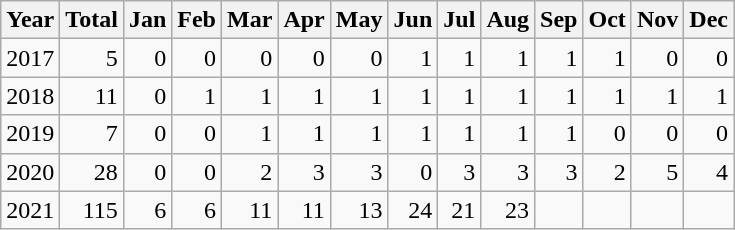<table class="wikitable" style="text-align:right;">
<tr>
<th>Year</th>
<th>Total</th>
<th>Jan</th>
<th>Feb</th>
<th>Mar</th>
<th>Apr</th>
<th>May</th>
<th>Jun</th>
<th>Jul</th>
<th>Aug</th>
<th>Sep</th>
<th>Oct</th>
<th>Nov</th>
<th>Dec</th>
</tr>
<tr align=right>
<td>2017</td>
<td>5</td>
<td>0</td>
<td>0</td>
<td>0</td>
<td>0</td>
<td>0</td>
<td>1</td>
<td>1</td>
<td>1</td>
<td>1</td>
<td>1</td>
<td>0</td>
<td>0</td>
</tr>
<tr align=right>
<td>2018</td>
<td>11</td>
<td>0</td>
<td>1</td>
<td>1</td>
<td>1</td>
<td>1</td>
<td>1</td>
<td>1</td>
<td>1</td>
<td>1</td>
<td>1</td>
<td>1</td>
<td>1</td>
</tr>
<tr align=right>
<td>2019</td>
<td>7</td>
<td>0</td>
<td>0</td>
<td>1</td>
<td>1</td>
<td>1</td>
<td>1</td>
<td>1</td>
<td>1</td>
<td>1</td>
<td>0</td>
<td>0</td>
<td>0</td>
</tr>
<tr align=right>
<td>2020</td>
<td>28</td>
<td>0</td>
<td>0</td>
<td>2</td>
<td>3</td>
<td>3</td>
<td>0</td>
<td>3</td>
<td>3</td>
<td>3</td>
<td>2</td>
<td>5</td>
<td>4</td>
</tr>
<tr align=right>
<td>2021</td>
<td>115</td>
<td>6</td>
<td>6</td>
<td>11</td>
<td>11</td>
<td>13</td>
<td>24</td>
<td>21</td>
<td>23</td>
<td></td>
<td></td>
<td></td>
</tr>
</table>
